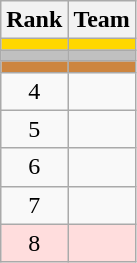<table class="wikitable">
<tr>
<th>Rank</th>
<th>Team</th>
</tr>
<tr style="background:gold;">
<td align=center></td>
<td></td>
</tr>
<tr style="background:silver;">
<td align=center></td>
<td></td>
</tr>
<tr style="background:peru;">
<td align=center></td>
<td></td>
</tr>
<tr>
<td align=center>4</td>
<td></td>
</tr>
<tr>
<td align=center>5</td>
<td></td>
</tr>
<tr>
<td align=center>6</td>
<td></td>
</tr>
<tr>
<td align=center>7</td>
<td></td>
</tr>
<tr style="background:#fdd;">
<td align=center>8</td>
<td> </td>
</tr>
</table>
